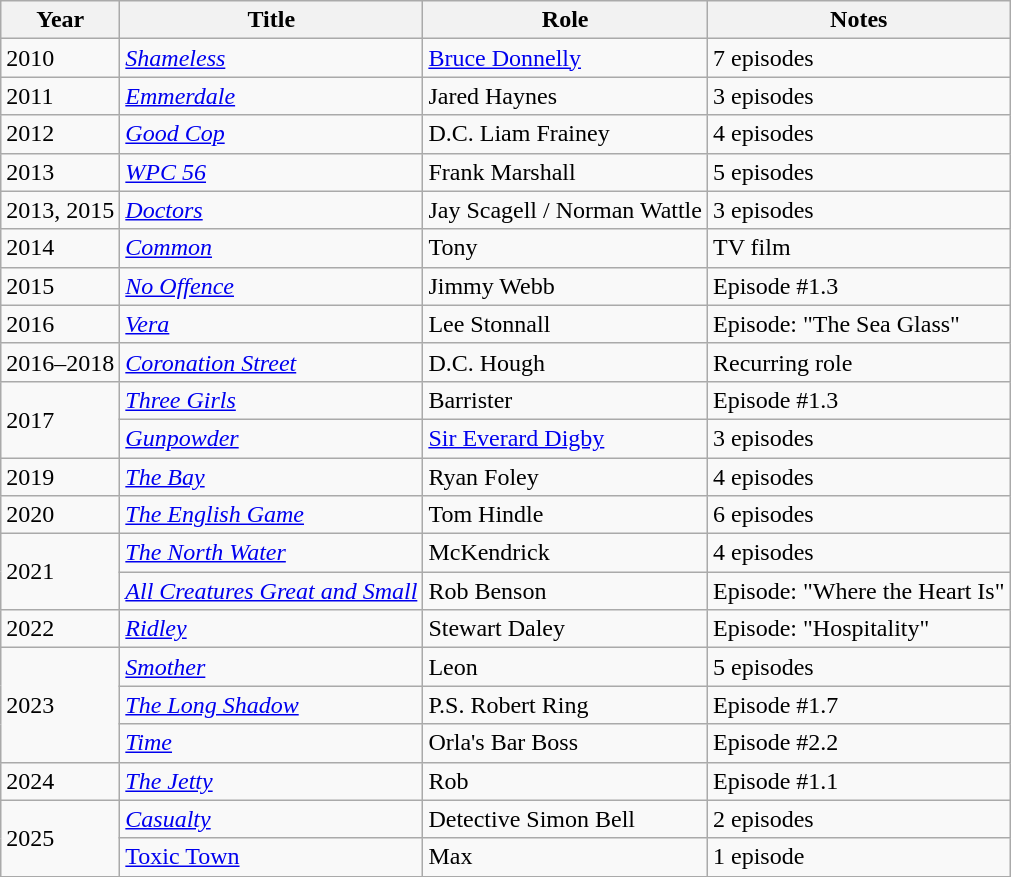<table class="wikitable sortable">
<tr>
<th>Year</th>
<th>Title</th>
<th>Role</th>
<th class="unsortable">Notes</th>
</tr>
<tr>
<td>2010</td>
<td><em><a href='#'>Shameless</a></em></td>
<td><a href='#'>Bruce Donnelly</a></td>
<td>7 episodes</td>
</tr>
<tr>
<td>2011</td>
<td><em><a href='#'>Emmerdale</a></em></td>
<td>Jared Haynes</td>
<td>3 episodes</td>
</tr>
<tr>
<td>2012</td>
<td><em><a href='#'>Good Cop</a></em></td>
<td>D.C. Liam Frainey</td>
<td>4 episodes</td>
</tr>
<tr>
<td>2013</td>
<td><em><a href='#'>WPC 56</a></em></td>
<td>Frank Marshall</td>
<td>5 episodes</td>
</tr>
<tr>
<td>2013, 2015</td>
<td><em><a href='#'>Doctors</a></em></td>
<td>Jay Scagell / Norman Wattle</td>
<td>3 episodes</td>
</tr>
<tr>
<td>2014</td>
<td><em><a href='#'>Common</a></em></td>
<td>Tony</td>
<td>TV film</td>
</tr>
<tr>
<td>2015</td>
<td><em><a href='#'>No Offence</a></em></td>
<td>Jimmy Webb</td>
<td>Episode #1.3</td>
</tr>
<tr>
<td>2016</td>
<td><em><a href='#'>Vera</a></em></td>
<td>Lee Stonnall</td>
<td>Episode: "The Sea Glass"</td>
</tr>
<tr>
<td>2016–2018</td>
<td><em><a href='#'>Coronation Street</a></em></td>
<td>D.C. Hough</td>
<td>Recurring role</td>
</tr>
<tr>
<td rowspan="2">2017</td>
<td><em><a href='#'>Three Girls</a></em></td>
<td>Barrister</td>
<td>Episode #1.3</td>
</tr>
<tr>
<td><em><a href='#'>Gunpowder</a></em></td>
<td><a href='#'>Sir Everard Digby</a></td>
<td>3 episodes</td>
</tr>
<tr>
<td>2019</td>
<td><em><a href='#'>The Bay</a></em></td>
<td>Ryan Foley</td>
<td>4 episodes</td>
</tr>
<tr>
<td>2020</td>
<td><em><a href='#'>The English Game</a></em></td>
<td>Tom Hindle</td>
<td>6 episodes</td>
</tr>
<tr>
<td rowspan="2">2021</td>
<td><em><a href='#'>The North Water</a></em></td>
<td>McKendrick</td>
<td>4 episodes</td>
</tr>
<tr>
<td><em><a href='#'>All Creatures Great and Small</a></em></td>
<td>Rob Benson</td>
<td>Episode: "Where the Heart Is"</td>
</tr>
<tr>
<td>2022</td>
<td><em><a href='#'>Ridley</a></em></td>
<td>Stewart Daley</td>
<td>Episode: "Hospitality"</td>
</tr>
<tr>
<td rowspan="3">2023</td>
<td><em><a href='#'>Smother</a></em></td>
<td>Leon</td>
<td>5 episodes</td>
</tr>
<tr>
<td><em><a href='#'>The Long Shadow</a></em></td>
<td>P.S. Robert Ring</td>
<td>Episode #1.7</td>
</tr>
<tr>
<td><em><a href='#'>Time</a></em></td>
<td>Orla's Bar Boss</td>
<td>Episode #2.2</td>
</tr>
<tr>
<td>2024</td>
<td><em><a href='#'>The Jetty</a></em></td>
<td>Rob</td>
<td>Episode #1.1</td>
</tr>
<tr>
<td rowspan="2">2025</td>
<td><em><a href='#'>Casualty</a></em></td>
<td>Detective Simon Bell</td>
<td>2 episodes</td>
</tr>
<tr>
<td><a href='#'>Toxic Town</a></td>
<td>Max</td>
<td>1 episode</td>
</tr>
</table>
